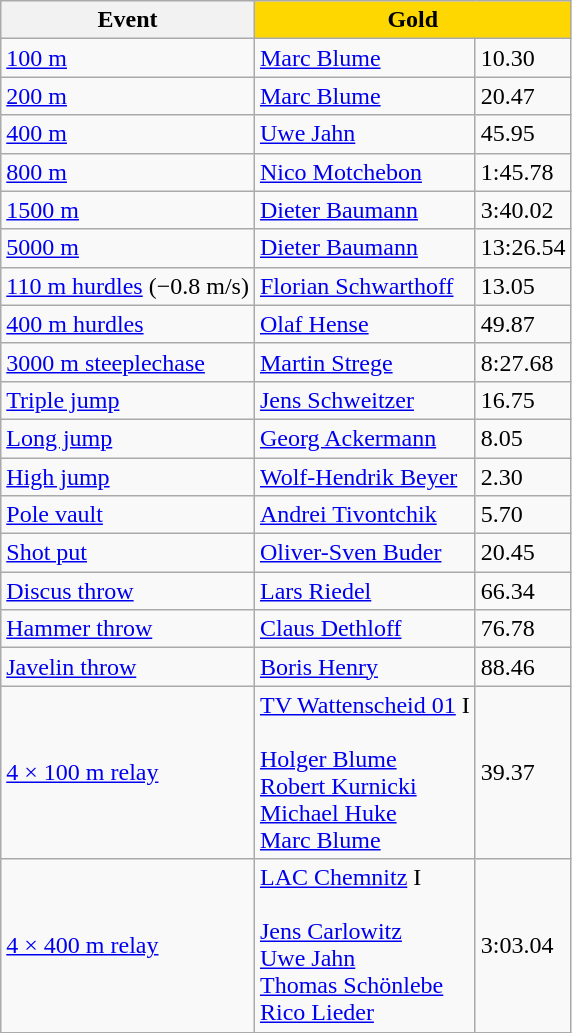<table class="wikitable">
<tr>
<th>Event</th>
<th style="background:gold;" colspan=2>Gold</th>
</tr>
<tr>
<td><a href='#'>100 m</a></td>
<td><a href='#'>Marc Blume</a></td>
<td>10.30 </td>
</tr>
<tr>
<td><a href='#'>200 m</a></td>
<td><a href='#'>Marc Blume</a></td>
<td>20.47 </td>
</tr>
<tr>
<td><a href='#'>400 m</a></td>
<td><a href='#'>Uwe Jahn</a></td>
<td>45.95 </td>
</tr>
<tr>
<td><a href='#'>800 m</a></td>
<td><a href='#'>Nico Motchebon</a></td>
<td>1:45.78</td>
</tr>
<tr>
<td><a href='#'>1500 m</a></td>
<td><a href='#'>Dieter Baumann</a></td>
<td>3:40.02</td>
</tr>
<tr>
<td><a href='#'>5000 m</a></td>
<td><a href='#'>Dieter Baumann</a></td>
<td>13:26.54</td>
</tr>
<tr>
<td><a href='#'>110 m hurdles</a> (−0.8 m/s)</td>
<td><a href='#'>Florian Schwarthoff</a></td>
<td>13.05 </td>
</tr>
<tr>
<td><a href='#'>400 m hurdles</a></td>
<td><a href='#'>Olaf Hense</a></td>
<td>49.87 </td>
</tr>
<tr>
<td><a href='#'>3000 m steeplechase</a></td>
<td><a href='#'>Martin Strege</a></td>
<td>8:27.68</td>
</tr>
<tr>
<td><a href='#'>Triple jump</a></td>
<td><a href='#'>Jens Schweitzer</a></td>
<td>16.75 </td>
</tr>
<tr>
<td><a href='#'>Long jump</a></td>
<td><a href='#'>Georg Ackermann</a></td>
<td>8.05</td>
</tr>
<tr>
<td><a href='#'>High jump</a></td>
<td><a href='#'>Wolf-Hendrik Beyer</a></td>
<td>2.30 </td>
</tr>
<tr>
<td><a href='#'>Pole vault</a></td>
<td><a href='#'>Andrei Tivontchik</a></td>
<td>5.70</td>
</tr>
<tr>
<td><a href='#'>Shot put</a></td>
<td><a href='#'>Oliver-Sven Buder</a></td>
<td>20.45</td>
</tr>
<tr>
<td><a href='#'>Discus throw</a></td>
<td><a href='#'>Lars Riedel</a></td>
<td>66.34</td>
</tr>
<tr>
<td><a href='#'>Hammer throw</a></td>
<td><a href='#'>Claus Dethloff</a></td>
<td>76.78 </td>
</tr>
<tr>
<td><a href='#'>Javelin throw</a></td>
<td><a href='#'>Boris Henry</a></td>
<td>88.46 </td>
</tr>
<tr>
<td><a href='#'>4 × 100 m relay</a></td>
<td><a href='#'>TV Wattenscheid 01</a> I <br><br><a href='#'>Holger Blume</a> <br>
<a href='#'>Robert Kurnicki</a> <br>
<a href='#'>Michael Huke</a> <br>
<a href='#'>Marc Blume</a></td>
<td>39.37</td>
</tr>
<tr>
<td><a href='#'>4 × 400 m relay</a></td>
<td><a href='#'>LAC Chemnitz</a> I <br><br><a href='#'>Jens Carlowitz</a> <br>
<a href='#'>Uwe Jahn</a> <br>
<a href='#'>Thomas Schönlebe</a> <br>
<a href='#'>Rico Lieder</a></td>
<td>3:03.04 </td>
</tr>
</table>
